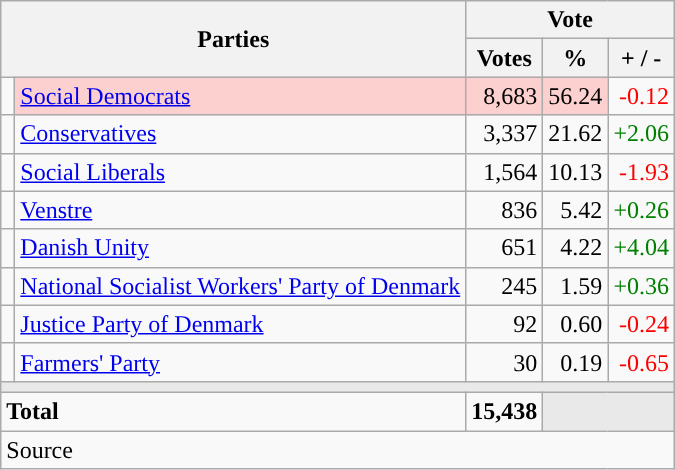<table class="wikitable" style="text-align:right;">
<tr>
<th style="text-align:centre;" rowspan="2" colspan="2" width="225">Parties</th>
<th colspan="3">Vote</th>
</tr>
<tr>
<th width="15">Votes</th>
<th width="15">%</th>
<th width="15">+ / -</th>
</tr>
<tr>
<td width="2" style="color:inherit;background:"></td>
<td bgcolor=#fbd0ce  align="left"><a href='#'>Social Democrats</a></td>
<td bgcolor=#fbd0ce>8,683</td>
<td bgcolor=#fbd0ce>56.24</td>
<td style=color:red;>-0.12</td>
</tr>
<tr>
<td width="2" style="color:inherit;background:"></td>
<td align="left"><a href='#'>Conservatives</a></td>
<td>3,337</td>
<td>21.62</td>
<td style=color:green;>+2.06</td>
</tr>
<tr>
<td width="2" style="color:inherit;background:"></td>
<td align="left"><a href='#'>Social Liberals</a></td>
<td>1,564</td>
<td>10.13</td>
<td style=color:red;>-1.93</td>
</tr>
<tr>
<td width="2" style="color:inherit;background:"></td>
<td align="left"><a href='#'>Venstre</a></td>
<td>836</td>
<td>5.42</td>
<td style=color:green;>+0.26</td>
</tr>
<tr>
<td width="2" style="color:inherit;background:"></td>
<td align="left"><a href='#'>Danish Unity</a></td>
<td>651</td>
<td>4.22</td>
<td style=color:green;>+4.04</td>
</tr>
<tr>
<td width="2" style="color:inherit;background:"></td>
<td align="left"><a href='#'>National Socialist Workers' Party of Denmark</a></td>
<td>245</td>
<td>1.59</td>
<td style=color:green;>+0.36</td>
</tr>
<tr>
<td width="2" style="color:inherit;background:"></td>
<td align="left"><a href='#'>Justice Party of Denmark</a></td>
<td>92</td>
<td>0.60</td>
<td style=color:red;>-0.24</td>
</tr>
<tr>
<td width="2" style="color:inherit;background:"></td>
<td align="left"><a href='#'>Farmers' Party</a></td>
<td>30</td>
<td>0.19</td>
<td style=color:red;>-0.65</td>
</tr>
<tr>
<td colspan="7" bgcolor="#E9E9E9"></td>
</tr>
<tr>
<td align="left" colspan="2"><strong>Total</strong></td>
<td><strong>15,438</strong></td>
<td bgcolor="#E9E9E9" colspan="2"></td>
</tr>
<tr>
<td align="left" colspan="6">Source</td>
</tr>
</table>
